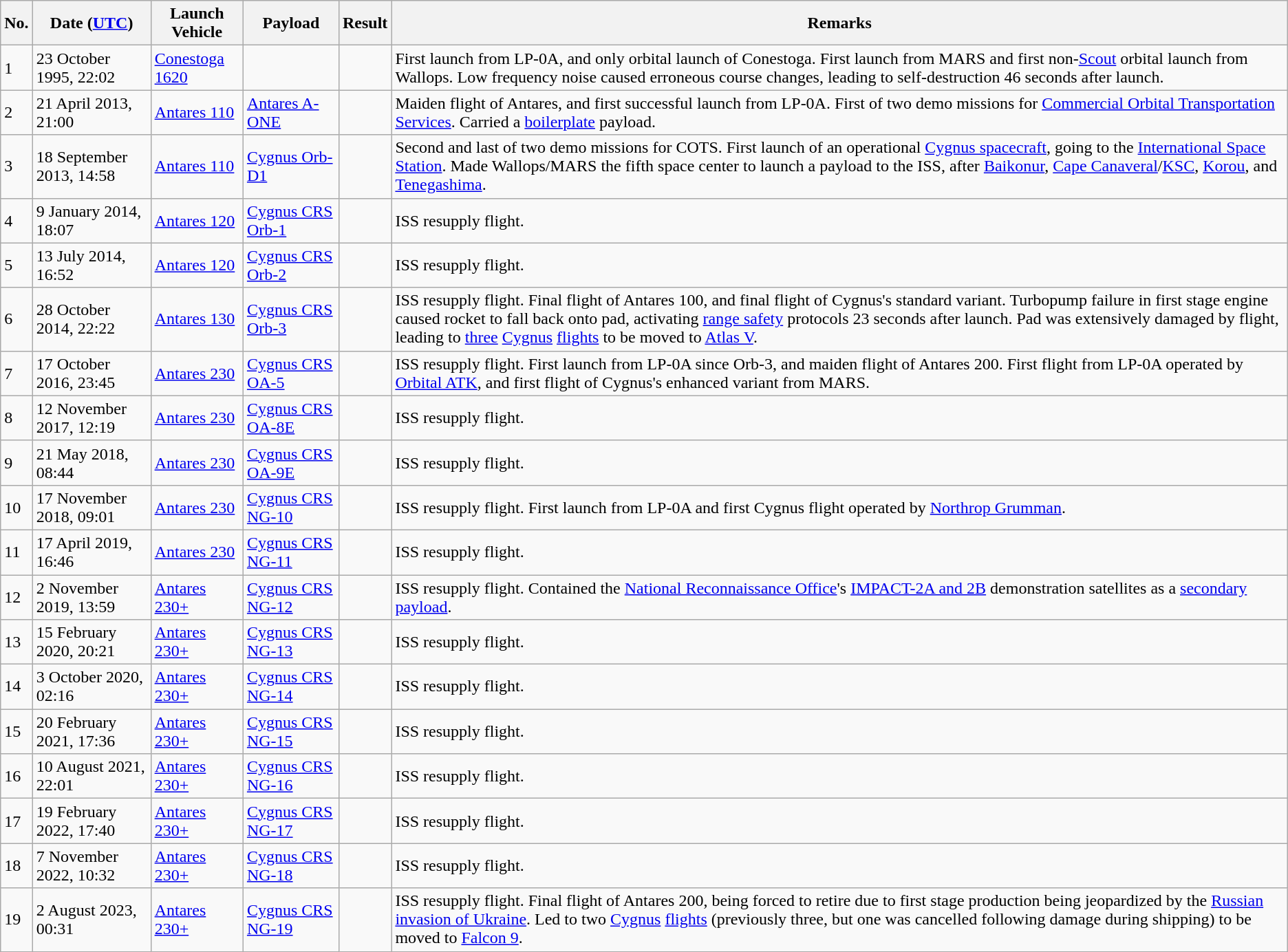<table class="wikitable">
<tr>
<th>No.</th>
<th>Date (<a href='#'>UTC</a>)</th>
<th>Launch Vehicle</th>
<th>Payload</th>
<th>Result</th>
<th>Remarks</th>
</tr>
<tr>
<td>1</td>
<td>23 October 1995, 22:02</td>
<td><a href='#'>Conestoga 1620</a></td>
<td></td>
<td></td>
<td>First launch from LP-0A, and only orbital launch of Conestoga. First launch from MARS and first non-<a href='#'>Scout</a> orbital launch from Wallops. Low frequency noise caused erroneous course changes, leading to self-destruction 46 seconds after launch.</td>
</tr>
<tr>
<td>2</td>
<td>21 April 2013, 21:00</td>
<td><a href='#'>Antares 110</a></td>
<td><a href='#'>Antares A-ONE</a></td>
<td></td>
<td>Maiden flight of Antares, and first successful launch from LP-0A. First of two demo missions for <a href='#'>Commercial Orbital Transportation Services</a>. Carried a <a href='#'>boilerplate</a> payload.</td>
</tr>
<tr>
<td>3</td>
<td>18 September 2013, 14:58</td>
<td><a href='#'>Antares 110</a></td>
<td><a href='#'>Cygnus Orb-D1</a></td>
<td></td>
<td>Second and last of two demo missions for COTS. First launch of an operational <a href='#'>Cygnus spacecraft</a>, going to the <a href='#'>International Space Station</a>. Made Wallops/MARS the fifth space center to launch a payload to the ISS, after <a href='#'>Baikonur</a>, <a href='#'>Cape Canaveral</a>/<a href='#'>KSC</a>, <a href='#'>Korou</a>, and <a href='#'>Tenegashima</a>.</td>
</tr>
<tr>
<td>4</td>
<td>9 January 2014, 18:07</td>
<td><a href='#'>Antares 120</a></td>
<td><a href='#'>Cygnus CRS Orb-1</a></td>
<td></td>
<td>ISS resupply flight.</td>
</tr>
<tr>
<td>5</td>
<td>13 July 2014, 16:52</td>
<td><a href='#'>Antares 120</a></td>
<td><a href='#'>Cygnus CRS Orb-2</a></td>
<td></td>
<td>ISS resupply flight.</td>
</tr>
<tr>
<td>6</td>
<td>28 October 2014, 22:22</td>
<td><a href='#'>Antares 130</a></td>
<td><a href='#'>Cygnus CRS Orb-3</a></td>
<td></td>
<td>ISS resupply flight. Final flight of Antares 100, and final flight of Cygnus's standard variant. Turbopump failure in first stage engine caused rocket to fall back onto pad, activating <a href='#'>range safety</a> protocols 23 seconds after launch. Pad was extensively damaged by flight, leading to <a href='#'>three</a> <a href='#'>Cygnus</a> <a href='#'>flights</a> to be moved to <a href='#'>Atlas V</a>.</td>
</tr>
<tr>
<td>7</td>
<td>17 October 2016, 23:45 </td>
<td><a href='#'>Antares 230</a></td>
<td><a href='#'>Cygnus CRS OA-5</a></td>
<td></td>
<td>ISS resupply flight. First launch from LP-0A since Orb-3, and maiden flight of Antares 200. First flight from LP-0A operated by <a href='#'>Orbital ATK</a>, and first flight of Cygnus's enhanced variant from MARS.</td>
</tr>
<tr>
<td>8</td>
<td>12 November 2017, 12:19</td>
<td><a href='#'>Antares 230</a></td>
<td><a href='#'>Cygnus CRS OA-8E</a></td>
<td></td>
<td>ISS resupply flight.</td>
</tr>
<tr>
<td>9</td>
<td>21 May 2018, 08:44</td>
<td><a href='#'>Antares 230</a></td>
<td><a href='#'>Cygnus CRS OA-9E</a></td>
<td></td>
<td>ISS resupply flight.</td>
</tr>
<tr>
<td>10</td>
<td>17 November 2018, 09:01</td>
<td><a href='#'>Antares 230</a></td>
<td><a href='#'>Cygnus CRS NG-10</a></td>
<td></td>
<td>ISS resupply flight. First launch from LP-0A and first Cygnus flight operated by <a href='#'>Northrop Grumman</a>.</td>
</tr>
<tr>
<td>11</td>
<td>17 April 2019, 16:46</td>
<td><a href='#'>Antares 230</a></td>
<td><a href='#'>Cygnus CRS NG-11</a></td>
<td></td>
<td>ISS resupply flight.</td>
</tr>
<tr>
<td>12</td>
<td>2 November 2019, 13:59</td>
<td><a href='#'>Antares 230+</a></td>
<td><a href='#'>Cygnus CRS NG-12</a></td>
<td></td>
<td>ISS resupply flight. Contained the <a href='#'>National Reconnaissance Office</a>'s <a href='#'>IMPACT-2A and 2B</a> demonstration satellites as a <a href='#'>secondary payload</a>.</td>
</tr>
<tr>
<td>13</td>
<td>15 February 2020, 20:21</td>
<td><a href='#'>Antares 230+</a></td>
<td><a href='#'>Cygnus CRS NG-13</a></td>
<td></td>
<td>ISS resupply flight.</td>
</tr>
<tr>
<td>14</td>
<td>3 October 2020, 02:16</td>
<td><a href='#'>Antares 230+</a></td>
<td><a href='#'>Cygnus CRS NG-14</a></td>
<td></td>
<td>ISS resupply flight.</td>
</tr>
<tr>
<td>15</td>
<td>20 February 2021, 17:36</td>
<td><a href='#'>Antares 230+</a></td>
<td><a href='#'>Cygnus CRS NG-15</a></td>
<td></td>
<td>ISS resupply flight.</td>
</tr>
<tr>
<td>16</td>
<td>10 August 2021, 22:01</td>
<td><a href='#'>Antares 230+</a></td>
<td><a href='#'>Cygnus CRS NG-16</a></td>
<td></td>
<td>ISS resupply flight.</td>
</tr>
<tr>
<td>17</td>
<td>19 February 2022, 17:40</td>
<td><a href='#'>Antares 230+</a></td>
<td><a href='#'>Cygnus CRS NG-17</a></td>
<td></td>
<td>ISS resupply flight.</td>
</tr>
<tr>
<td>18</td>
<td>7 November 2022, 10:32</td>
<td><a href='#'>Antares 230+</a></td>
<td><a href='#'>Cygnus CRS NG-18</a></td>
<td></td>
<td>ISS resupply flight.</td>
</tr>
<tr>
<td>19</td>
<td>2 August 2023, 00:31</td>
<td><a href='#'>Antares 230+</a></td>
<td><a href='#'>Cygnus CRS NG-19</a></td>
<td></td>
<td>ISS resupply flight. Final flight of Antares 200, being forced to retire due to first stage production being jeopardized by the <a href='#'>Russian invasion of Ukraine</a>. Led to two <a href='#'>Cygnus</a> <a href='#'>flights</a> (previously three, but one was cancelled following damage during shipping) to be moved to <a href='#'>Falcon 9</a>.</td>
</tr>
</table>
